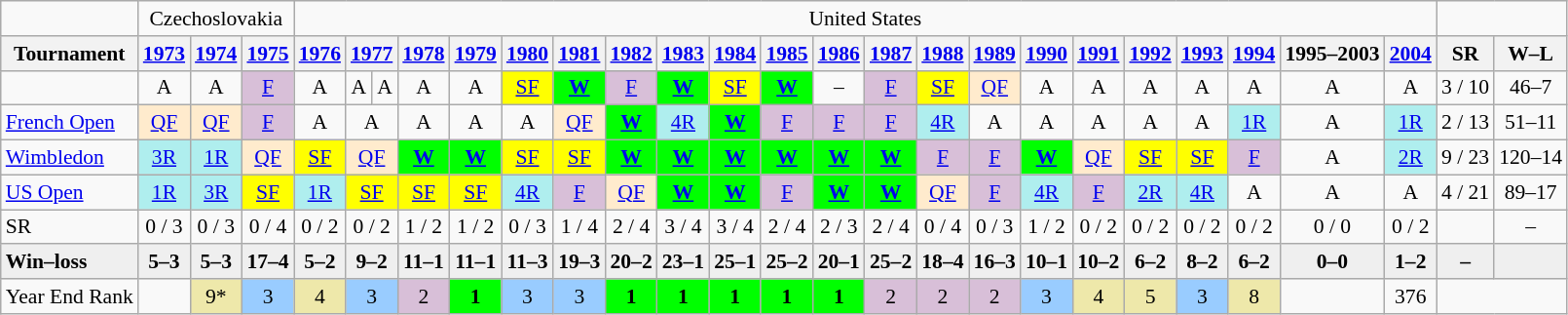<table class=wikitable style=text-align:center;font-size:90%>
<tr>
<td></td>
<td colspan=3>Czechoslovakia</td>
<td colspan=22>United States</td>
<td colspan=2></td>
</tr>
<tr>
<th>Tournament</th>
<th><a href='#'>1973</a></th>
<th><a href='#'>1974</a></th>
<th><a href='#'>1975</a></th>
<th><a href='#'>1976</a></th>
<th colspan=2><a href='#'>1977</a></th>
<th><a href='#'>1978</a></th>
<th><a href='#'>1979</a></th>
<th><a href='#'>1980</a></th>
<th><a href='#'>1981</a></th>
<th><a href='#'>1982</a></th>
<th><a href='#'>1983</a></th>
<th><a href='#'>1984</a></th>
<th><a href='#'>1985</a></th>
<th><a href='#'>1986</a></th>
<th><a href='#'>1987</a></th>
<th><a href='#'>1988</a></th>
<th><a href='#'>1989</a></th>
<th><a href='#'>1990</a></th>
<th><a href='#'>1991</a></th>
<th><a href='#'>1992</a></th>
<th><a href='#'>1993</a></th>
<th><a href='#'>1994</a></th>
<th>1995–2003</th>
<th><a href='#'>2004</a></th>
<th>SR</th>
<th>W–L</th>
</tr>
<tr>
<td align=left></td>
<td>A</td>
<td>A</td>
<td bgcolor=thistle><a href='#'>F</a></td>
<td>A</td>
<td>A</td>
<td>A</td>
<td>A</td>
<td>A</td>
<td bgcolor=yellow><a href='#'>SF</a></td>
<td bgcolor=lime><a href='#'><strong>W</strong></a></td>
<td bgcolor=thistle><a href='#'>F</a></td>
<td bgcolor=lime><a href='#'><strong>W</strong></a></td>
<td bgcolor=yellow><a href='#'>SF</a></td>
<td bgcolor=lime><a href='#'><strong>W</strong></a></td>
<td>–</td>
<td bgcolor=thistle><a href='#'>F</a></td>
<td bgcolor=yellow><a href='#'>SF</a></td>
<td bgcolor=ffebcd><a href='#'>QF</a></td>
<td>A</td>
<td>A</td>
<td>A</td>
<td>A</td>
<td>A</td>
<td>A</td>
<td>A</td>
<td>3 / 10</td>
<td>46–7</td>
</tr>
<tr>
<td align=left><a href='#'>French Open</a></td>
<td bgcolor=ffebcd><a href='#'>QF</a></td>
<td bgcolor=ffebcd><a href='#'>QF</a></td>
<td bgcolor=thistle><a href='#'>F</a></td>
<td>A</td>
<td colspan=2>A</td>
<td>A</td>
<td>A</td>
<td>A</td>
<td bgcolor=ffebcd><a href='#'>QF</a></td>
<td bgcolor=lime><a href='#'><strong>W</strong></a></td>
<td bgcolor=afeeee><a href='#'>4R</a></td>
<td bgcolor=lime><a href='#'><strong>W</strong></a></td>
<td bgcolor=thistle><a href='#'>F</a></td>
<td bgcolor=thistle><a href='#'>F</a></td>
<td bgcolor=thistle><a href='#'>F</a></td>
<td bgcolor=afeeee><a href='#'>4R</a></td>
<td>A</td>
<td>A</td>
<td>A</td>
<td>A</td>
<td>A</td>
<td bgcolor=afeeee><a href='#'>1R</a></td>
<td>A</td>
<td bgcolor=afeeee><a href='#'>1R</a></td>
<td>2 / 13</td>
<td>51–11</td>
</tr>
<tr>
<td align=left><a href='#'>Wimbledon</a></td>
<td bgcolor=afeeee><a href='#'>3R</a></td>
<td bgcolor=afeeee><a href='#'>1R</a></td>
<td bgcolor=ffebcd><a href='#'>QF</a></td>
<td bgcolor=yellow><a href='#'>SF</a></td>
<td bgcolor=ffebcd colspan=2><a href='#'>QF</a></td>
<td bgcolor=lime><a href='#'><strong>W</strong></a></td>
<td bgcolor=lime><a href='#'><strong>W</strong></a></td>
<td bgcolor=yellow><a href='#'>SF</a></td>
<td bgcolor=yellow><a href='#'>SF</a></td>
<td bgcolor=lime><a href='#'><strong>W</strong></a></td>
<td bgcolor=lime><a href='#'><strong>W</strong></a></td>
<td bgcolor=lime><a href='#'><strong>W</strong></a></td>
<td bgcolor=lime><a href='#'><strong>W</strong></a></td>
<td bgcolor=lime><a href='#'><strong>W</strong></a></td>
<td bgcolor=lime><a href='#'><strong>W</strong></a></td>
<td bgcolor=thistle><a href='#'>F</a></td>
<td bgcolor=thistle><a href='#'>F</a></td>
<td bgcolor=lime><a href='#'><strong>W</strong></a></td>
<td bgcolor=ffebcd><a href='#'>QF</a></td>
<td bgcolor=yellow><a href='#'>SF</a></td>
<td bgcolor=yellow><a href='#'>SF</a></td>
<td bgcolor=thistle><a href='#'>F</a></td>
<td>A</td>
<td bgcolor=afeeee><a href='#'>2R</a></td>
<td>9 / 23</td>
<td>120–14</td>
</tr>
<tr>
<td align=left><a href='#'>US Open</a></td>
<td bgcolor=afeeee><a href='#'>1R</a></td>
<td bgcolor=afeeee><a href='#'>3R</a></td>
<td bgcolor=yellow><a href='#'>SF</a></td>
<td bgcolor=afeeee><a href='#'>1R</a></td>
<td bgcolor=yellow colspan=2><a href='#'>SF</a></td>
<td bgcolor=yellow><a href='#'>SF</a></td>
<td bgcolor=yellow><a href='#'>SF</a></td>
<td bgcolor=afeeee><a href='#'>4R</a></td>
<td bgcolor=thistle><a href='#'>F</a></td>
<td bgcolor=ffebcd><a href='#'>QF</a></td>
<td bgcolor=lime><a href='#'><strong>W</strong></a></td>
<td bgcolor=lime><a href='#'><strong>W</strong></a></td>
<td bgcolor=thistle><a href='#'>F</a></td>
<td bgcolor=lime><a href='#'><strong>W</strong></a></td>
<td bgcolor=lime><a href='#'><strong>W</strong></a></td>
<td bgcolor=ffebcd><a href='#'>QF</a></td>
<td bgcolor=thistle><a href='#'>F</a></td>
<td bgcolor=afeeee><a href='#'>4R</a></td>
<td bgcolor=thistle><a href='#'>F</a></td>
<td bgcolor=afeeee><a href='#'>2R</a></td>
<td bgcolor=afeeee><a href='#'>4R</a></td>
<td>A</td>
<td>A</td>
<td>A</td>
<td>4 / 21</td>
<td>89–17</td>
</tr>
<tr>
<td style=text-align:left>SR</td>
<td>0 / 3</td>
<td>0 / 3</td>
<td>0 / 4</td>
<td>0 / 2</td>
<td colspan=2>0 / 2</td>
<td>1 / 2</td>
<td>1 / 2</td>
<td>0 / 3</td>
<td>1 / 4</td>
<td>2 / 4</td>
<td>3 / 4</td>
<td>3 / 4</td>
<td>2 / 4</td>
<td>2 / 3</td>
<td>2 / 4</td>
<td>0 / 4</td>
<td>0 / 3</td>
<td>1 / 2</td>
<td>0 / 2</td>
<td>0 / 2</td>
<td>0 / 2</td>
<td>0 / 2</td>
<td>0 / 0</td>
<td>0 / 2</td>
<td></td>
<td>–</td>
</tr>
<tr style="font-weight:bold; background:#efefef;">
<td style=text-align:left>Win–loss</td>
<td>5–3</td>
<td>5–3</td>
<td>17–4</td>
<td>5–2</td>
<td colspan=2>9–2</td>
<td>11–1</td>
<td>11–1</td>
<td>11–3</td>
<td>19–3</td>
<td>20–2</td>
<td>23–1</td>
<td>25–1</td>
<td>25–2</td>
<td>20–1</td>
<td>25–2</td>
<td>18–4</td>
<td>16–3</td>
<td>10–1</td>
<td>10–2</td>
<td>6–2</td>
<td>8–2</td>
<td>6–2</td>
<td>0–0</td>
<td>1–2</td>
<td>–</td>
<td></td>
</tr>
<tr>
<td style=text-align:left>Year End Rank</td>
<td></td>
<td bgcolor=#EEE8AA>9*</td>
<td bgcolor=#99ccff>3</td>
<td bgcolor=#EEE8AA>4</td>
<td colspan=2 bgcolor=#99ccff>3</td>
<td bgcolor=#D8BFD8>2</td>
<td bgcolor=#00ff00><strong>1</strong></td>
<td bgcolor=#99ccff>3</td>
<td bgcolor=#99ccff>3</td>
<td bgcolor=#00ff00><strong>1</strong></td>
<td bgcolor=#00ff00><strong>1</strong></td>
<td bgcolor=#00ff00><strong>1</strong></td>
<td bgcolor=#00ff00><strong>1</strong></td>
<td bgcolor=#00ff00><strong>1</strong></td>
<td bgcolor=#D8BFD8>2</td>
<td bgcolor=#D8BFD8>2</td>
<td bgcolor=#D8BFD8>2</td>
<td bgcolor=#99ccff>3</td>
<td bgcolor=#EEE8AA>4</td>
<td bgcolor=#EEE8AA>5</td>
<td bgcolor=#99ccff>3</td>
<td bgcolor=#EEE8AA>8</td>
<td></td>
<td>376</td>
<td colspan="2"></td>
</tr>
</table>
